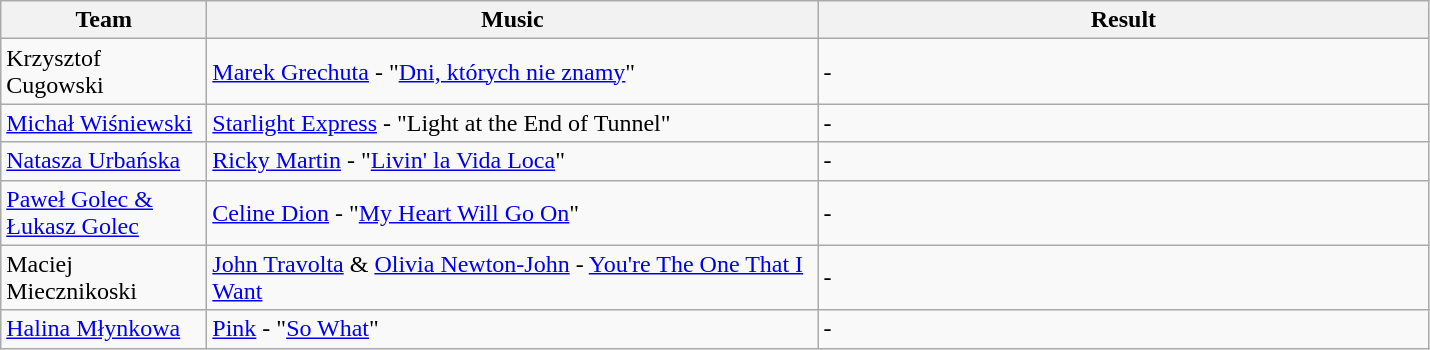<table class="wikitable">
<tr>
<th style="width:130px;">Team</th>
<th style="width:400px;">Music</th>
<th style="width:400px;">Result</th>
</tr>
<tr>
<td>Krzysztof Cugowski</td>
<td><a href='#'>Marek Grechuta</a> - "<a href='#'>Dni, których nie znamy</a>"</td>
<td>-</td>
</tr>
<tr>
<td><a href='#'>Michał Wiśniewski</a></td>
<td><a href='#'>Starlight Express</a> - "Light at the End of Tunnel"</td>
<td>-</td>
</tr>
<tr>
<td><a href='#'>Natasza Urbańska</a></td>
<td><a href='#'>Ricky Martin</a> - "<a href='#'>Livin' la Vida Loca</a>"</td>
<td>-</td>
</tr>
<tr>
<td><a href='#'>Paweł Golec & Łukasz Golec</a></td>
<td><a href='#'>Celine Dion</a> - "<a href='#'>My Heart Will Go On</a>"</td>
<td>-</td>
</tr>
<tr>
<td>Maciej Miecznikoski</td>
<td><a href='#'>John Travolta</a> & <a href='#'>Olivia Newton-John</a> - <a href='#'>You're The One That I Want</a></td>
<td>-</td>
</tr>
<tr>
<td><a href='#'>Halina Młynkowa</a></td>
<td><a href='#'>Pink</a> - "<a href='#'>So What</a>"</td>
<td>-</td>
</tr>
</table>
